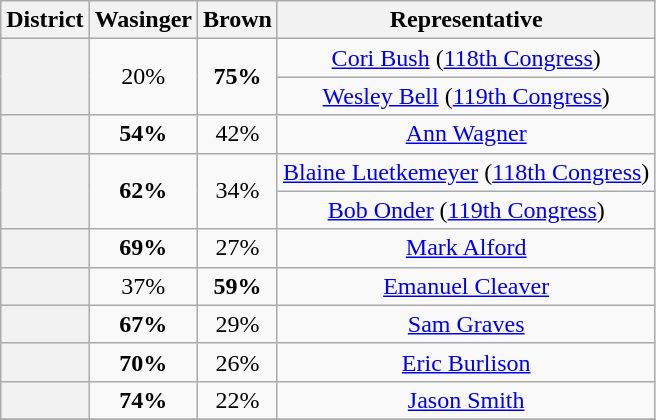<table class=wikitable>
<tr>
<th>District</th>
<th>Wasinger</th>
<th>Brown</th>
<th>Representative</th>
</tr>
<tr align=center>
<th rowspan=2 ></th>
<td rowspan=2>20%</td>
<td rowspan=2><strong>75%</strong></td>
<td><a href='#'>Cori Bush</a> (<a href='#'>118th Congress</a>)</td>
</tr>
<tr align=center>
<td><a href='#'>Wesley Bell</a> (<a href='#'>119th Congress</a>)</td>
</tr>
<tr align=center>
<th></th>
<td><strong>54%</strong></td>
<td>42%</td>
<td><a href='#'>Ann Wagner</a></td>
</tr>
<tr align=center>
<th rowspan=2 ></th>
<td rowspan=2><strong>62%</strong></td>
<td rowspan=2>34%</td>
<td><a href='#'>Blaine Luetkemeyer</a> (<a href='#'>118th Congress</a>)</td>
</tr>
<tr align=center>
<td><a href='#'>Bob Onder</a> (<a href='#'>119th Congress</a>)</td>
</tr>
<tr align=center>
<th></th>
<td><strong>69%</strong></td>
<td>27%</td>
<td><a href='#'>Mark Alford</a></td>
</tr>
<tr align=center>
<th></th>
<td>37%</td>
<td><strong>59%</strong></td>
<td><a href='#'>Emanuel Cleaver</a></td>
</tr>
<tr align=center>
<th></th>
<td><strong>67%</strong></td>
<td>29%</td>
<td><a href='#'>Sam Graves</a></td>
</tr>
<tr align=center>
<th></th>
<td><strong>70%</strong></td>
<td>26%</td>
<td><a href='#'>Eric Burlison</a></td>
</tr>
<tr align=center>
<th></th>
<td><strong>74%</strong></td>
<td>22%</td>
<td><a href='#'>Jason Smith</a></td>
</tr>
<tr align=center>
</tr>
</table>
